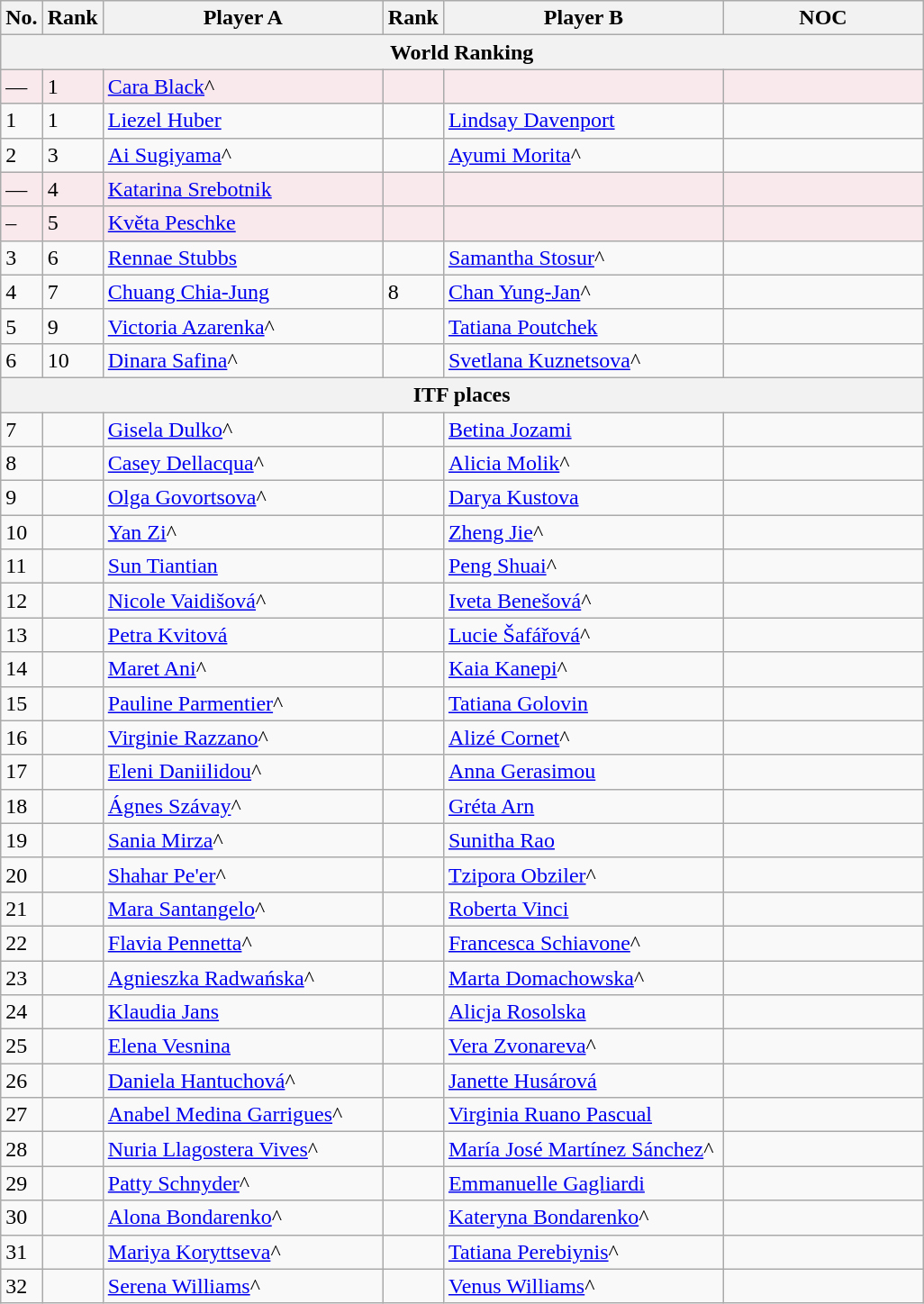<table class="wikitable">
<tr>
<th width=20>No.</th>
<th width=20>Rank</th>
<th width=200>Player A</th>
<th width=20>Rank</th>
<th width=200>Player B</th>
<th width=140>NOC</th>
</tr>
<tr>
<th colspan="6">World Ranking</th>
</tr>
<tr bgcolor=#F9E9ED>
<td>—</td>
<td>1</td>
<td><a href='#'>Cara Black</a>^</td>
<td></td>
<td></td>
<td></td>
</tr>
<tr>
<td>1</td>
<td>1</td>
<td><a href='#'>Liezel Huber</a></td>
<td></td>
<td><a href='#'>Lindsay Davenport</a></td>
<td></td>
</tr>
<tr>
<td>2</td>
<td>3</td>
<td><a href='#'>Ai Sugiyama</a>^</td>
<td></td>
<td><a href='#'>Ayumi Morita</a>^</td>
<td></td>
</tr>
<tr bgcolor=#F9E9ED>
<td>—</td>
<td>4</td>
<td><a href='#'>Katarina Srebotnik</a></td>
<td></td>
<td></td>
<td></td>
</tr>
<tr bgcolor=#F9E9ED>
<td>–</td>
<td>5</td>
<td><a href='#'>Květa Peschke</a></td>
<td></td>
<td></td>
<td></td>
</tr>
<tr>
<td>3</td>
<td>6</td>
<td><a href='#'>Rennae Stubbs</a></td>
<td></td>
<td><a href='#'>Samantha Stosur</a>^</td>
<td></td>
</tr>
<tr>
<td>4</td>
<td>7</td>
<td><a href='#'>Chuang Chia-Jung</a></td>
<td>8</td>
<td><a href='#'>Chan Yung-Jan</a>^</td>
<td></td>
</tr>
<tr>
<td>5</td>
<td>9</td>
<td><a href='#'>Victoria Azarenka</a>^</td>
<td></td>
<td><a href='#'>Tatiana Poutchek</a></td>
<td></td>
</tr>
<tr>
<td>6</td>
<td>10</td>
<td><a href='#'>Dinara Safina</a>^</td>
<td></td>
<td><a href='#'>Svetlana Kuznetsova</a>^</td>
<td></td>
</tr>
<tr>
<th colspan="6">ITF places</th>
</tr>
<tr>
<td>7</td>
<td></td>
<td><a href='#'>Gisela Dulko</a>^</td>
<td></td>
<td><a href='#'>Betina Jozami</a></td>
<td></td>
</tr>
<tr>
<td>8</td>
<td></td>
<td><a href='#'>Casey Dellacqua</a>^</td>
<td></td>
<td><a href='#'>Alicia Molik</a>^</td>
<td></td>
</tr>
<tr>
<td>9</td>
<td></td>
<td><a href='#'>Olga Govortsova</a>^</td>
<td></td>
<td><a href='#'>Darya Kustova</a></td>
<td></td>
</tr>
<tr>
<td>10</td>
<td></td>
<td><a href='#'>Yan Zi</a>^</td>
<td></td>
<td><a href='#'>Zheng Jie</a>^</td>
<td></td>
</tr>
<tr>
<td>11</td>
<td></td>
<td><a href='#'>Sun Tiantian</a></td>
<td></td>
<td><a href='#'>Peng Shuai</a>^</td>
<td></td>
</tr>
<tr>
<td>12</td>
<td></td>
<td><a href='#'>Nicole Vaidišová</a>^</td>
<td></td>
<td><a href='#'>Iveta Benešová</a>^</td>
<td></td>
</tr>
<tr>
<td>13</td>
<td></td>
<td><a href='#'>Petra Kvitová</a></td>
<td></td>
<td><a href='#'>Lucie Šafářová</a>^</td>
<td></td>
</tr>
<tr>
<td>14</td>
<td></td>
<td><a href='#'>Maret Ani</a>^</td>
<td></td>
<td><a href='#'>Kaia Kanepi</a>^</td>
<td></td>
</tr>
<tr>
<td>15</td>
<td></td>
<td><a href='#'>Pauline Parmentier</a>^</td>
<td></td>
<td><a href='#'>Tatiana Golovin</a></td>
<td></td>
</tr>
<tr>
<td>16</td>
<td></td>
<td><a href='#'>Virginie Razzano</a>^</td>
<td></td>
<td><a href='#'>Alizé Cornet</a>^</td>
<td></td>
</tr>
<tr>
<td>17</td>
<td></td>
<td><a href='#'>Eleni Daniilidou</a>^</td>
<td></td>
<td><a href='#'>Anna Gerasimou</a></td>
<td></td>
</tr>
<tr>
<td>18</td>
<td></td>
<td><a href='#'>Ágnes Szávay</a>^</td>
<td></td>
<td><a href='#'>Gréta Arn</a></td>
<td></td>
</tr>
<tr>
<td>19</td>
<td></td>
<td><a href='#'>Sania Mirza</a>^</td>
<td></td>
<td><a href='#'>Sunitha Rao</a></td>
<td></td>
</tr>
<tr>
<td>20</td>
<td></td>
<td><a href='#'>Shahar Pe'er</a>^</td>
<td></td>
<td><a href='#'>Tzipora Obziler</a>^</td>
<td></td>
</tr>
<tr>
<td>21</td>
<td></td>
<td><a href='#'>Mara Santangelo</a>^</td>
<td></td>
<td><a href='#'>Roberta Vinci</a></td>
<td></td>
</tr>
<tr>
<td>22</td>
<td></td>
<td><a href='#'>Flavia Pennetta</a>^</td>
<td></td>
<td><a href='#'>Francesca Schiavone</a>^</td>
<td></td>
</tr>
<tr>
<td>23</td>
<td></td>
<td><a href='#'>Agnieszka Radwańska</a>^</td>
<td></td>
<td><a href='#'>Marta Domachowska</a>^</td>
<td></td>
</tr>
<tr>
<td>24</td>
<td></td>
<td><a href='#'>Klaudia Jans</a></td>
<td></td>
<td><a href='#'>Alicja Rosolska</a></td>
<td></td>
</tr>
<tr>
<td>25</td>
<td></td>
<td><a href='#'>Elena Vesnina</a></td>
<td></td>
<td><a href='#'>Vera Zvonareva</a>^</td>
<td></td>
</tr>
<tr>
<td>26</td>
<td></td>
<td><a href='#'>Daniela Hantuchová</a>^</td>
<td></td>
<td><a href='#'>Janette Husárová</a></td>
<td></td>
</tr>
<tr>
<td>27</td>
<td></td>
<td><a href='#'>Anabel Medina Garrigues</a>^</td>
<td></td>
<td><a href='#'>Virginia Ruano Pascual</a></td>
<td></td>
</tr>
<tr>
<td>28</td>
<td></td>
<td><a href='#'>Nuria Llagostera Vives</a>^</td>
<td></td>
<td><a href='#'>María José Martínez Sánchez</a>^</td>
<td></td>
</tr>
<tr>
<td>29</td>
<td></td>
<td><a href='#'>Patty Schnyder</a>^</td>
<td></td>
<td><a href='#'>Emmanuelle Gagliardi</a></td>
<td></td>
</tr>
<tr>
<td>30</td>
<td></td>
<td><a href='#'>Alona Bondarenko</a>^</td>
<td></td>
<td><a href='#'>Kateryna Bondarenko</a>^</td>
<td></td>
</tr>
<tr>
<td>31</td>
<td></td>
<td><a href='#'>Mariya Koryttseva</a>^</td>
<td></td>
<td><a href='#'>Tatiana Perebiynis</a>^</td>
<td></td>
</tr>
<tr>
<td>32</td>
<td></td>
<td><a href='#'>Serena Williams</a>^</td>
<td></td>
<td><a href='#'>Venus Williams</a>^</td>
<td></td>
</tr>
</table>
